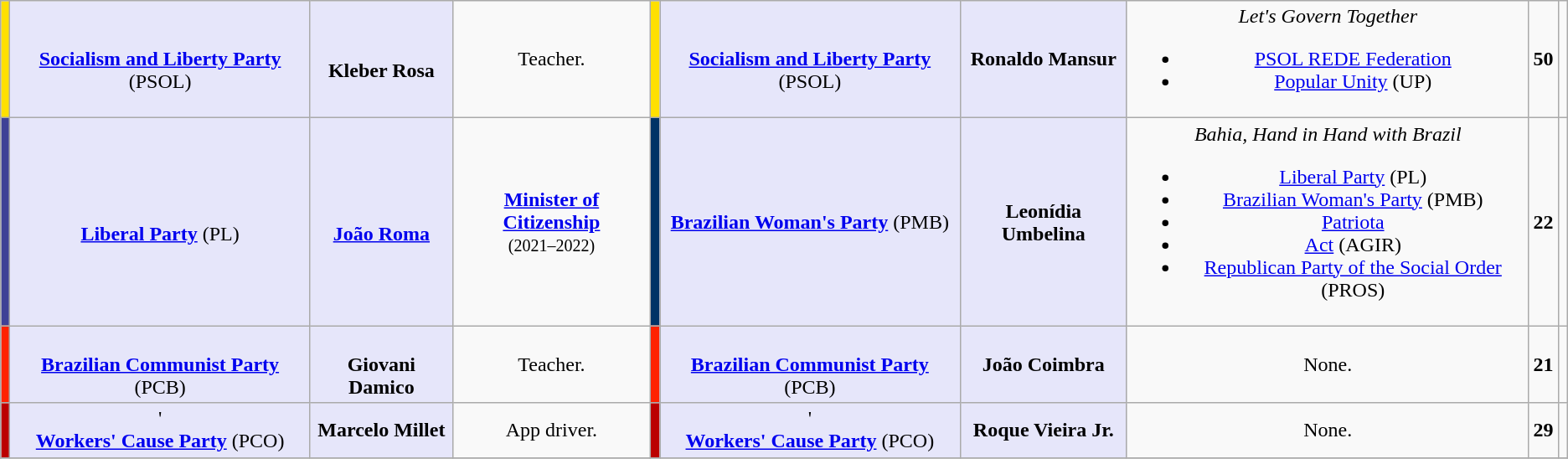<table class="wikitable" style="text-align:center;">
<tr>
<td style="background-color:#FFE000;"></td>
<td style="background:lavender;"><br><strong><a href='#'>Socialism and Liberty Party</a></strong> (PSOL)</td>
<td style="background:lavender;"><br><strong>Kleber Rosa</strong></td>
<td>Teacher.</td>
<td style="background-color:#FFE000;"></td>
<td style="background:lavender;"><br><strong><a href='#'>Socialism and Liberty Party</a></strong> (PSOL)</td>
<td style="background:lavender;"><strong>Ronaldo Mansur</strong></td>
<td><em>Let's Govern Together</em><br><ul><li><a href='#'>PSOL REDE Federation</a></li><li><a href='#'>Popular Unity</a> (UP)</li></ul></td>
<td><strong>50</strong></td>
<td></td>
</tr>
<tr>
<td style="background-color:#3F4196;"></td>
<td style="background:lavender;"><br><a href='#'><strong>Liberal Party</strong></a> (PL)</td>
<td style="background:lavender;"><br><strong><a href='#'>João Roma</a></strong></td>
<td><strong><a href='#'>Minister of Citizenship</a></strong><br><small>(2021–2022)</small></td>
<td style="background-color:#003366;"></td>
<td style="background:lavender;"><strong><a href='#'>Brazilian Woman's Party</a></strong> (PMB)</td>
<td style="background:lavender;"><strong>Leonídia Umbelina</strong></td>
<td><em>Bahia, Hand in Hand with Brazil</em><br><ul><li><a href='#'>Liberal Party</a> (PL)</li><li><a href='#'>Brazilian Woman's Party</a> (PMB)</li><li><a href='#'>Patriota</a></li><li><a href='#'>Act</a> (AGIR)</li><li><a href='#'>Republican Party of the Social Order</a> (PROS)</li></ul></td>
<td><strong>22</strong></td>
<td></td>
</tr>
<tr>
<td style="background-color:#FF2200;"></td>
<td style="background:lavender;"><br><strong><a href='#'>Brazilian Communist Party</a></strong> (PCB)</td>
<td style="background:lavender;"><br><strong>Giovani Damico</strong></td>
<td>Teacher.</td>
<td style="background-color:#FF2200;"></td>
<td style="background:lavender;"><br><strong><a href='#'>Brazilian Communist Party</a></strong> (PCB)</td>
<td style="background:lavender;"><strong>João Coimbra</strong></td>
<td>None.</td>
<td><strong>21</strong></td>
<td></td>
</tr>
<tr>
<td style="background-color:#BB0000;"></td>
<td style="background:lavender;">'<br><strong><a href='#'>Workers' Cause Party</a></strong> (PCO)</td>
<td style="background:lavender;"><strong>Marcelo Millet</strong></td>
<td>App driver.</td>
<td style="background-color:#BB0000;"></td>
<td style="background:lavender;">'<br><strong><a href='#'>Workers' Cause Party</a></strong> (PCO)</td>
<td style="background:lavender;"><strong>Roque Vieira Jr.</strong></td>
<td>None.</td>
<td><strong>29</strong></td>
<td></td>
</tr>
<tr>
</tr>
</table>
